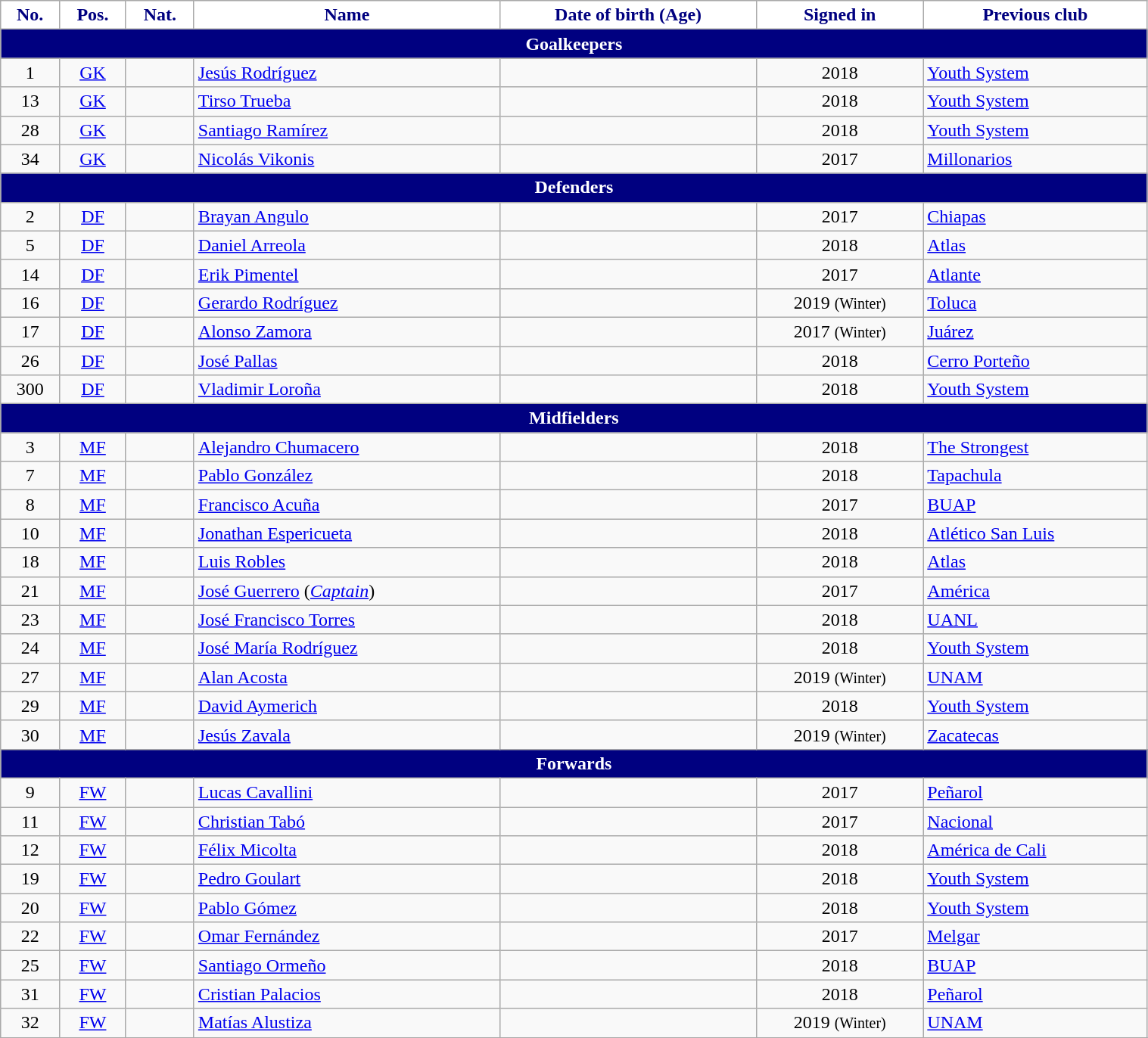<table class="wikitable" style="text-align:center; font-size:100%;width:80%;">
<tr>
<th style="background:white; color:#000080; text-align:center;">No.</th>
<th style="background:white; color:#000080; text-align:center;">Pos.</th>
<th style="background:white; color:#000080; text-align:center;">Nat.</th>
<th style="background:white; color:#000080; text-align:center;">Name</th>
<th style="background:white; color:#000080; text-align:center;">Date of birth (Age)</th>
<th style="background:white; color:#000080; text-align:center;">Signed in</th>
<th style="background:white; color:#000080; text-align:center;">Previous club</th>
</tr>
<tr>
<th colspan="7" style="background:#000080; color:white; text-align:center">Goalkeepers</th>
</tr>
<tr>
<td>1</td>
<td><a href='#'>GK</a></td>
<td></td>
<td align=left><a href='#'>Jesús Rodríguez</a></td>
<td></td>
<td>2018</td>
<td align=left> <a href='#'>Youth System</a></td>
</tr>
<tr>
<td>13</td>
<td><a href='#'>GK</a></td>
<td></td>
<td align=left><a href='#'>Tirso Trueba</a></td>
<td></td>
<td>2018</td>
<td align=left> <a href='#'>Youth System</a></td>
</tr>
<tr>
<td>28</td>
<td><a href='#'>GK</a></td>
<td></td>
<td align=left><a href='#'>Santiago Ramírez</a></td>
<td></td>
<td>2018</td>
<td align=left> <a href='#'>Youth System</a></td>
</tr>
<tr>
<td>34</td>
<td><a href='#'>GK</a></td>
<td></td>
<td align=left><a href='#'>Nicolás Vikonis</a></td>
<td></td>
<td>2017</td>
<td align=left> <a href='#'>Millonarios</a></td>
</tr>
<tr>
<th colspan="7" style="background:#000080; color:white; text-align:center">Defenders</th>
</tr>
<tr>
<td>2</td>
<td><a href='#'>DF</a></td>
<td></td>
<td align=left><a href='#'>Brayan Angulo</a></td>
<td></td>
<td>2017</td>
<td align=left> <a href='#'>Chiapas</a></td>
</tr>
<tr>
<td>5</td>
<td><a href='#'>DF</a></td>
<td></td>
<td align=left><a href='#'>Daniel Arreola</a></td>
<td></td>
<td>2018</td>
<td align=left> <a href='#'>Atlas</a></td>
</tr>
<tr>
<td>14</td>
<td><a href='#'>DF</a></td>
<td></td>
<td align=left><a href='#'>Erik Pimentel</a></td>
<td></td>
<td>2017</td>
<td align=left> <a href='#'>Atlante</a></td>
</tr>
<tr>
<td>16</td>
<td><a href='#'>DF</a></td>
<td></td>
<td align=left><a href='#'>Gerardo Rodríguez</a></td>
<td></td>
<td>2019 <small>(Winter)</small></td>
<td align=left> <a href='#'>Toluca</a></td>
</tr>
<tr>
<td>17</td>
<td><a href='#'>DF</a></td>
<td></td>
<td align=left><a href='#'>Alonso Zamora</a></td>
<td></td>
<td>2017 <small>(Winter)</small></td>
<td align=left> <a href='#'>Juárez</a></td>
</tr>
<tr>
<td>26</td>
<td><a href='#'>DF</a></td>
<td></td>
<td align=left><a href='#'>José Pallas</a></td>
<td></td>
<td>2018</td>
<td align=left> <a href='#'>Cerro Porteño</a></td>
</tr>
<tr>
<td>300</td>
<td><a href='#'>DF</a></td>
<td></td>
<td align=left><a href='#'>Vladimir Loroña</a></td>
<td></td>
<td>2018</td>
<td align=left> <a href='#'>Youth System</a></td>
</tr>
<tr>
<th colspan="7" style="background:#000080; color:white; text-align:center">Midfielders</th>
</tr>
<tr>
<td>3</td>
<td><a href='#'>MF</a></td>
<td></td>
<td align=left><a href='#'>Alejandro Chumacero</a></td>
<td></td>
<td>2018</td>
<td align=left> <a href='#'>The Strongest</a></td>
</tr>
<tr>
<td>7</td>
<td><a href='#'>MF</a></td>
<td></td>
<td align=left><a href='#'>Pablo González</a></td>
<td></td>
<td>2018</td>
<td align=left> <a href='#'>Tapachula</a></td>
</tr>
<tr>
<td>8</td>
<td><a href='#'>MF</a></td>
<td></td>
<td align=left><a href='#'>Francisco Acuña</a></td>
<td></td>
<td>2017</td>
<td align=left> <a href='#'>BUAP</a></td>
</tr>
<tr>
<td>10</td>
<td><a href='#'>MF</a></td>
<td></td>
<td align=left><a href='#'>Jonathan Espericueta</a></td>
<td></td>
<td>2018</td>
<td align=left> <a href='#'>Atlético San Luis</a></td>
</tr>
<tr>
<td>18</td>
<td><a href='#'>MF</a></td>
<td></td>
<td align=left><a href='#'>Luis Robles</a></td>
<td></td>
<td>2018</td>
<td align=left> <a href='#'>Atlas</a></td>
</tr>
<tr>
<td>21</td>
<td><a href='#'>MF</a></td>
<td></td>
<td align=left><a href='#'>José Guerrero</a> (<em><a href='#'>Captain</a></em>)</td>
<td></td>
<td>2017</td>
<td align=left> <a href='#'>América</a></td>
</tr>
<tr>
<td>23</td>
<td><a href='#'>MF</a></td>
<td></td>
<td align=left><a href='#'>José Francisco Torres</a></td>
<td></td>
<td>2018</td>
<td align=left> <a href='#'>UANL</a></td>
</tr>
<tr>
<td>24</td>
<td><a href='#'>MF</a></td>
<td></td>
<td align=left><a href='#'>José María Rodríguez</a></td>
<td></td>
<td>2018</td>
<td align=left> <a href='#'>Youth System</a></td>
</tr>
<tr>
<td>27</td>
<td><a href='#'>MF</a></td>
<td></td>
<td align=left><a href='#'>Alan Acosta</a></td>
<td></td>
<td>2019 <small>(Winter)</small></td>
<td align=left> <a href='#'>UNAM</a></td>
</tr>
<tr>
<td>29</td>
<td><a href='#'>MF</a></td>
<td></td>
<td align=left><a href='#'>David Aymerich</a></td>
<td></td>
<td>2018</td>
<td align=left> <a href='#'>Youth System</a></td>
</tr>
<tr>
<td>30</td>
<td><a href='#'>MF</a></td>
<td></td>
<td align=left><a href='#'>Jesús Zavala</a></td>
<td></td>
<td>2019 <small>(Winter)</small></td>
<td align=left> <a href='#'>Zacatecas</a></td>
</tr>
<tr>
<th colspan="7" style="background:#000080; color:white; text-align:center">Forwards</th>
</tr>
<tr>
<td>9</td>
<td><a href='#'>FW</a></td>
<td></td>
<td align=left><a href='#'>Lucas Cavallini</a></td>
<td></td>
<td>2017</td>
<td align=left> <a href='#'>Peñarol</a></td>
</tr>
<tr>
<td>11</td>
<td><a href='#'>FW</a></td>
<td></td>
<td align=left><a href='#'>Christian Tabó</a></td>
<td></td>
<td>2017</td>
<td align=left> <a href='#'>Nacional</a></td>
</tr>
<tr>
<td>12</td>
<td><a href='#'>FW</a></td>
<td></td>
<td align=left><a href='#'>Félix Micolta</a></td>
<td></td>
<td>2018</td>
<td align=left> <a href='#'>América de Cali</a></td>
</tr>
<tr>
<td>19</td>
<td><a href='#'>FW</a></td>
<td></td>
<td align=left><a href='#'>Pedro Goulart</a></td>
<td></td>
<td>2018</td>
<td align=left> <a href='#'>Youth System</a></td>
</tr>
<tr>
<td>20</td>
<td><a href='#'>FW</a></td>
<td></td>
<td align=left><a href='#'>Pablo Gómez</a></td>
<td></td>
<td>2018</td>
<td align=left> <a href='#'>Youth System</a></td>
</tr>
<tr>
<td>22</td>
<td><a href='#'>FW</a></td>
<td></td>
<td align=left><a href='#'>Omar Fernández</a></td>
<td></td>
<td>2017</td>
<td align=left> <a href='#'>Melgar</a></td>
</tr>
<tr>
<td>25</td>
<td><a href='#'>FW</a></td>
<td></td>
<td align=left><a href='#'>Santiago Ormeño</a></td>
<td></td>
<td>2018</td>
<td align=left> <a href='#'>BUAP</a></td>
</tr>
<tr>
<td>31</td>
<td><a href='#'>FW</a></td>
<td></td>
<td align=left><a href='#'>Cristian Palacios</a></td>
<td></td>
<td>2018</td>
<td align=left> <a href='#'>Peñarol</a></td>
</tr>
<tr>
<td>32</td>
<td><a href='#'>FW</a></td>
<td></td>
<td align=left><a href='#'>Matías Alustiza</a></td>
<td></td>
<td>2019 <small>(Winter)</small></td>
<td align=left> <a href='#'>UNAM</a></td>
</tr>
<tr>
</tr>
</table>
